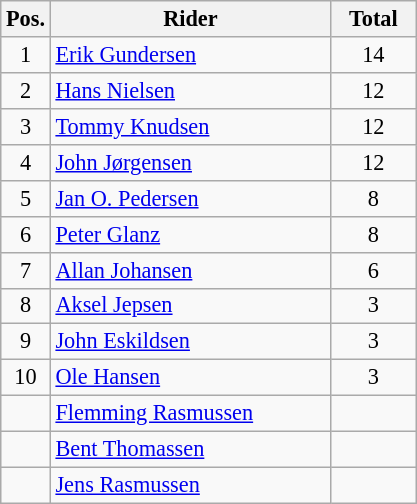<table class=wikitable style="font-size:93%;">
<tr>
<th width=25px>Pos.</th>
<th width=180px>Rider</th>
<th width=50px>Total</th>
</tr>
<tr align=center>
<td>1</td>
<td align=left><a href='#'>Erik Gundersen</a></td>
<td>14</td>
</tr>
<tr align=center>
<td>2</td>
<td align=left><a href='#'>Hans Nielsen</a></td>
<td>12</td>
</tr>
<tr align=center>
<td>3</td>
<td align=left><a href='#'>Tommy Knudsen</a></td>
<td>12</td>
</tr>
<tr align=center>
<td>4</td>
<td align=left><a href='#'>John Jørgensen</a></td>
<td>12</td>
</tr>
<tr align=center>
<td>5</td>
<td align=left><a href='#'>Jan O. Pedersen</a></td>
<td>8</td>
</tr>
<tr align=center>
<td>6</td>
<td align=left><a href='#'>Peter Glanz</a></td>
<td>8</td>
</tr>
<tr align=center>
<td>7</td>
<td align=left><a href='#'>Allan Johansen</a></td>
<td>6</td>
</tr>
<tr align=center>
<td>8</td>
<td align=left><a href='#'>Aksel Jepsen</a></td>
<td>3</td>
</tr>
<tr align=center>
<td>9</td>
<td align=left><a href='#'>John Eskildsen</a></td>
<td>3</td>
</tr>
<tr align=center>
<td>10</td>
<td align=left><a href='#'>Ole Hansen</a></td>
<td>3</td>
</tr>
<tr align=center>
<td></td>
<td align=left><a href='#'>Flemming Rasmussen</a></td>
<td></td>
</tr>
<tr align=center>
<td></td>
<td align=left><a href='#'>Bent Thomassen</a></td>
<td></td>
</tr>
<tr align=center>
<td></td>
<td align=left><a href='#'>Jens Rasmussen</a></td>
</tr>
</table>
